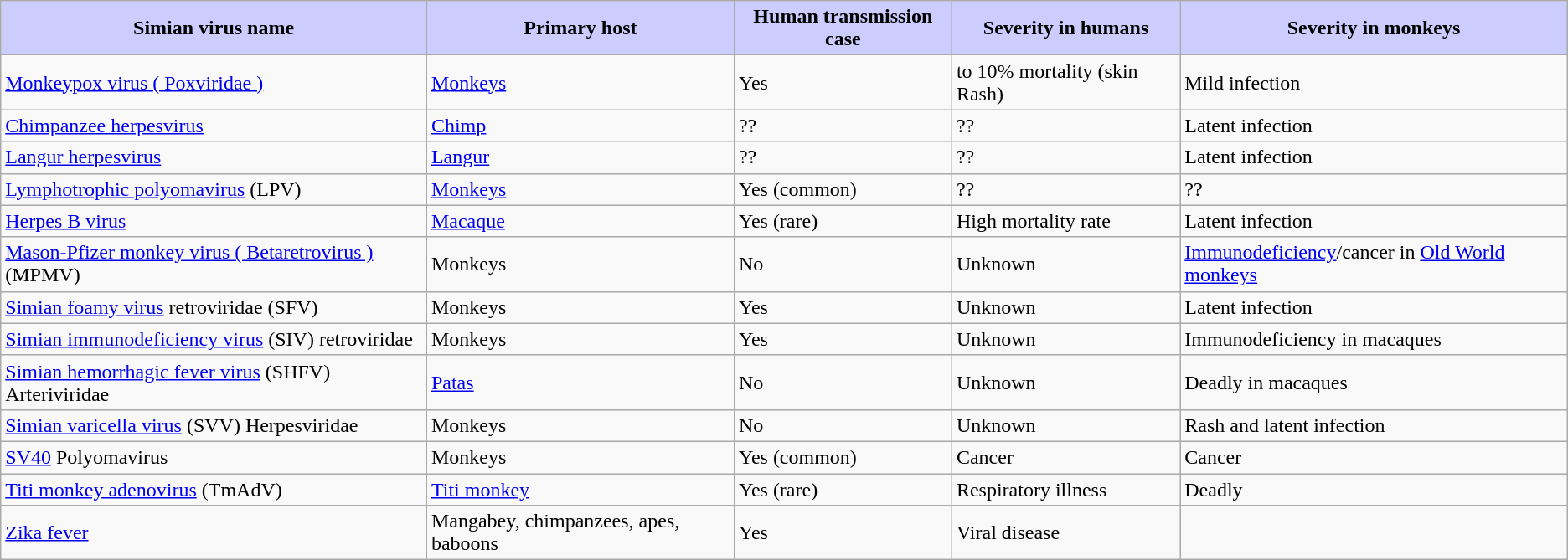<table class="wikitable">
<tr>
<th style="background:#ccf;">Simian virus name</th>
<th style="background:#ccf;">Primary host</th>
<th style="background:#ccf;">Human transmission case</th>
<th style="background:#ccf;">Severity in humans</th>
<th style="background:#ccf;">Severity in monkeys</th>
</tr>
<tr>
<td><a href='#'>Monkeypox virus ( Poxviridae )</a></td>
<td><a href='#'>Monkeys</a></td>
<td>Yes</td>
<td>to 10% mortality (skin Rash)</td>
<td>Mild infection</td>
</tr>
<tr>
<td><a href='#'>Chimpanzee herpesvirus</a></td>
<td><a href='#'>Chimp</a></td>
<td>??</td>
<td>??</td>
<td>Latent infection</td>
</tr>
<tr>
<td><a href='#'>Langur herpesvirus</a></td>
<td><a href='#'>Langur</a></td>
<td>??</td>
<td>??</td>
<td>Latent infection</td>
</tr>
<tr>
<td><a href='#'>Lymphotrophic polyomavirus</a> (LPV)</td>
<td><a href='#'>Monkeys</a></td>
<td>Yes (common)</td>
<td>??</td>
<td>??</td>
</tr>
<tr>
<td><a href='#'>Herpes B virus</a></td>
<td><a href='#'>Macaque</a></td>
<td>Yes (rare)</td>
<td>High mortality rate</td>
<td>Latent infection</td>
</tr>
<tr>
<td><a href='#'>Mason-Pfizer monkey virus ( Betaretrovirus )</a> (MPMV)</td>
<td>Monkeys</td>
<td>No</td>
<td>Unknown</td>
<td><a href='#'>Immunodeficiency</a>/cancer in <a href='#'>Old World monkeys</a></td>
</tr>
<tr>
<td><a href='#'>Simian foamy virus</a>  retroviridae (SFV)</td>
<td>Monkeys</td>
<td>Yes</td>
<td>Unknown</td>
<td>Latent infection</td>
</tr>
<tr>
<td><a href='#'>Simian immunodeficiency virus</a>  (SIV) retroviridae</td>
<td>Monkeys</td>
<td>Yes</td>
<td>Unknown</td>
<td>Immunodeficiency in macaques</td>
</tr>
<tr>
<td><a href='#'>Simian hemorrhagic fever virus</a> (SHFV) Arteriviridae</td>
<td><a href='#'>Patas</a></td>
<td>No</td>
<td>Unknown</td>
<td>Deadly in macaques</td>
</tr>
<tr>
<td><a href='#'>Simian varicella virus</a> (SVV) Herpesviridae</td>
<td>Monkeys</td>
<td>No</td>
<td>Unknown</td>
<td>Rash and latent infection</td>
</tr>
<tr>
<td><a href='#'>SV40</a> Polyomavirus</td>
<td>Monkeys</td>
<td>Yes (common)</td>
<td>Cancer</td>
<td>Cancer</td>
</tr>
<tr>
<td><a href='#'>Titi monkey adenovirus</a> (TmAdV)</td>
<td><a href='#'>Titi monkey</a></td>
<td>Yes (rare)</td>
<td>Respiratory illness</td>
<td>Deadly</td>
</tr>
<tr>
<td><a href='#'>Zika fever</a></td>
<td>Mangabey, chimpanzees, apes, baboons</td>
<td>Yes</td>
<td>Viral disease</td>
<td></td>
</tr>
</table>
